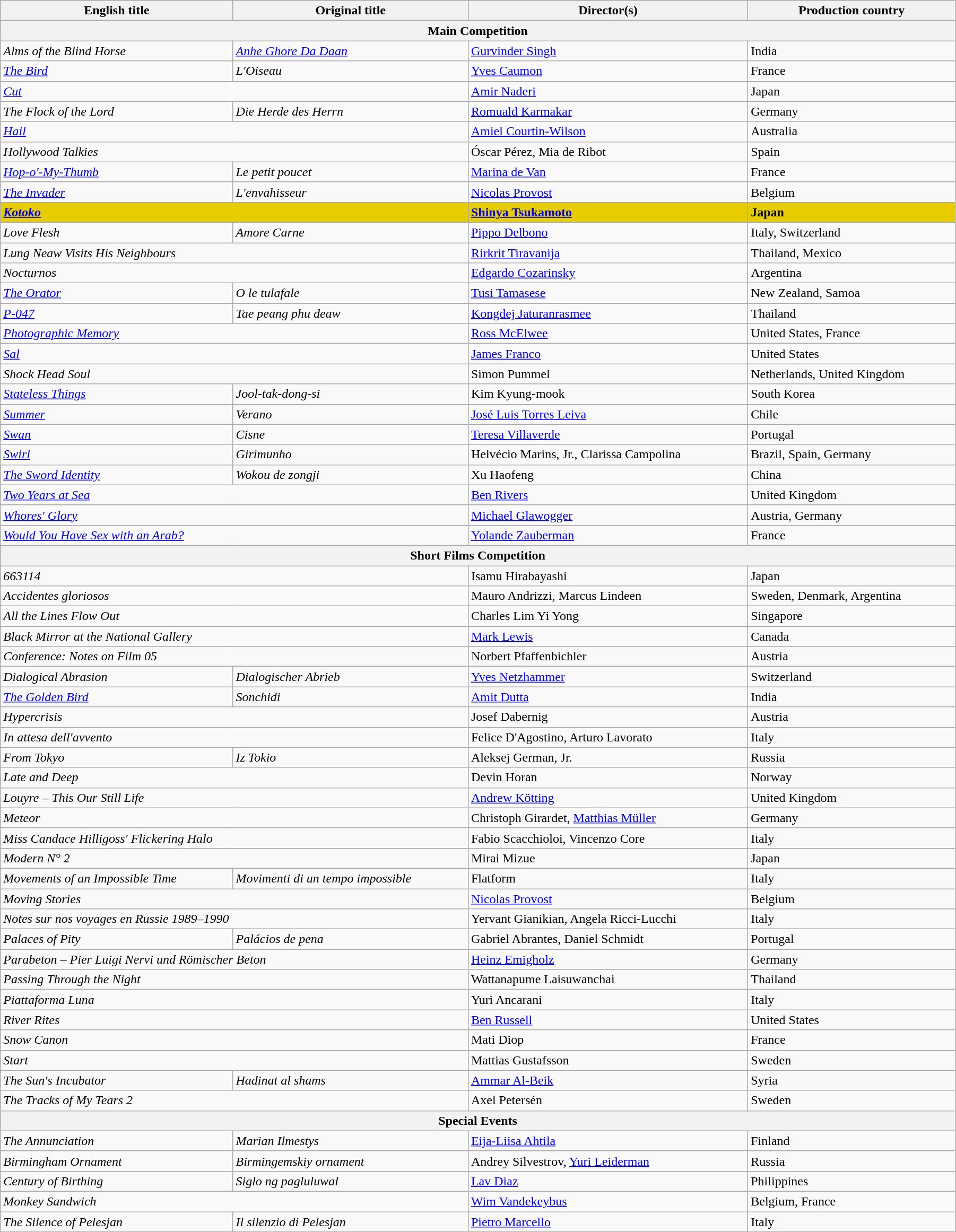<table class="wikitable" style="width:95%; margin-bottom:0px">
<tr>
<th>English title</th>
<th>Original title</th>
<th>Director(s)</th>
<th>Production country</th>
</tr>
<tr>
<th colspan="4">Main Competition</th>
</tr>
<tr>
<td><em>Alms of the Blind Horse</em></td>
<td><em><a href='#'>Anhe Ghore Da Daan</a></em></td>
<td data-sort-value="Singh"><a href='#'>Gurvinder Singh</a></td>
<td>India</td>
</tr>
<tr>
<td data-sort-value="Bird"><em><a href='#'>The Bird</a></em></td>
<td data-sort-value="Oiseau"><em>L'Oiseau</em></td>
<td data-sort-value="Caumon"><a href='#'>Yves Caumon</a></td>
<td>France</td>
</tr>
<tr>
<td colspan=2><em><a href='#'>Cut</a></em></td>
<td data-sort-value="Naderi"><a href='#'>Amir Naderi</a></td>
<td>Japan</td>
</tr>
<tr>
<td data-sort-value="Flock"><em>The Flock of the Lord</em></td>
<td data-sort-value="Herde"><em>Die Herde des Herrn</em></td>
<td data-sort-value="Karmakar"><a href='#'>Romuald Karmakar</a></td>
<td>Germany</td>
</tr>
<tr>
<td colspan=2><em><a href='#'>Hail</a></em></td>
<td data-sort-value="Courtin"><a href='#'>Amiel Courtin-Wilson</a></td>
<td>Australia</td>
</tr>
<tr>
<td colspan=2><em>Hollywood Talkies</em></td>
<td data-sort-value="Perez">Óscar Pérez, Mia de Ribot</td>
<td>Spain</td>
</tr>
<tr>
<td><em><a href='#'>Hop-o'-My-Thumb</a></em></td>
<td data-sort-value="Petit"><em>Le petit poucet</em></td>
<td data-sort-value="Van"><a href='#'>Marina de Van</a></td>
<td>France</td>
</tr>
<tr>
<td data-sort-value="Invader"><em><a href='#'>The Invader</a></em></td>
<td data-sort-value="Envahisseur"><em>L'envahisseur</em></td>
<td data-sort-value="Provost"><a href='#'>Nicolas Provost</a></td>
<td>Belgium</td>
</tr>
<tr style="background:#E7CD00;">
<td colspan=2><em><a href='#'><strong>Kotoko</strong></a></em></td>
<td data-sort-value="Tsukamoto"><strong><a href='#'>Shinya Tsukamoto</a></strong></td>
<td><strong>Japan</strong></td>
</tr>
<tr>
<td><em>Love Flesh</em></td>
<td><em>Amore Carne</em></td>
<td data-sort-value="Delbono"><a href='#'>Pippo Delbono</a></td>
<td>Italy, Switzerland</td>
</tr>
<tr>
<td colspan=2><em>Lung Neaw Visits His Neighbours</em></td>
<td data-sort-value="Tiravanija"><a href='#'>Rirkrit Tiravanija</a></td>
<td>Thailand, Mexico</td>
</tr>
<tr>
<td colspan="2"><em>Nocturnos</em></td>
<td><a href='#'>Edgardo Cozarinsky</a></td>
<td>Argentina</td>
</tr>
<tr>
<td data-sort-value="Orator"><em><a href='#'>The Orator</a></em></td>
<td><em>O le tulafale</em></td>
<td data-sort-value="Tamasese"><a href='#'>Tusi Tamasese</a></td>
<td>New Zealand, Samoa</td>
</tr>
<tr>
<td><em><a href='#'>P-047</a></em></td>
<td><em>Tae peang phu deaw</em></td>
<td data-sort-value="Jaturanrasmee"><a href='#'>Kongdej Jaturanrasmee</a></td>
<td>Thailand</td>
</tr>
<tr>
<td colspan=2><em><a href='#'>Photographic Memory</a></em></td>
<td data-sort-value="McElwee"><a href='#'>Ross McElwee</a></td>
<td>United States, France</td>
</tr>
<tr>
<td colspan=2><em><a href='#'>Sal</a></em></td>
<td data-sort-value="Franco"><a href='#'>James Franco</a></td>
<td>United States</td>
</tr>
<tr>
<td colspan=2><em>Shock Head Soul</em></td>
<td data-sort-value="Pummel">Simon Pummel</td>
<td>Netherlands, United Kingdom</td>
</tr>
<tr>
<td><em><a href='#'>Stateless Things</a></em></td>
<td><em>Jool-tak-dong-si</em></td>
<td data-sort-value="Kyung-mook">Kim Kyung-mook</td>
<td>South Korea</td>
</tr>
<tr>
<td><em><a href='#'>Summer</a></em></td>
<td><em>Verano</em></td>
<td data-sort-value="Torres Leiva"><a href='#'>José Luis Torres Leiva</a></td>
<td>Chile</td>
</tr>
<tr>
<td><em><a href='#'>Swan</a></em></td>
<td><em>Cisne</em></td>
<td data-sort-value="Villaverde"><a href='#'>Teresa Villaverde</a></td>
<td>Portugal</td>
</tr>
<tr>
<td><em><a href='#'>Swirl</a></em></td>
<td><em>Girimunho</em></td>
<td data-sort-value="Marins">Helvécio Marins, Jr., Clarissa Campolina</td>
<td>Brazil, Spain, Germany</td>
</tr>
<tr>
<td data-sort-value="Sword"><em><a href='#'>The Sword Identity</a></em></td>
<td><em>Wokou de zongji</em></td>
<td data-sort-value="Haofeng">Xu Haofeng</td>
<td>China</td>
</tr>
<tr>
<td colspan=2><em><a href='#'>Two Years at Sea</a></em></td>
<td data-sort-value="Rivers"><a href='#'>Ben Rivers</a></td>
<td>United Kingdom</td>
</tr>
<tr>
<td colspan=2><em><a href='#'>Whores' Glory</a></em></td>
<td data-sort-value="Glawogger"><a href='#'>Michael Glawogger</a></td>
<td>Austria, Germany</td>
</tr>
<tr>
<td colspan=2><em><a href='#'>Would You Have Sex with an Arab?</a></em></td>
<td data-sort-value="Zauberman"><a href='#'>Yolande Zauberman</a></td>
<td>France</td>
</tr>
<tr>
<th colspan="4">Short Films Competition</th>
</tr>
<tr>
<td colspan="2"><em>663114</em></td>
<td>Isamu Hirabayashi</td>
<td>Japan</td>
</tr>
<tr>
<td colspan="2"><em>Accidentes gloriosos</em></td>
<td>Mauro Andrizzi, Marcus Lindeen</td>
<td>Sweden, Denmark, Argentina</td>
</tr>
<tr>
<td colspan="2"><em>All the Lines Flow Out</em></td>
<td>Charles Lim Yi Yong</td>
<td>Singapore</td>
</tr>
<tr>
<td colspan="2"><em>Black Mirror at the National Gallery</em></td>
<td><a href='#'>Mark Lewis</a></td>
<td>Canada</td>
</tr>
<tr>
<td colspan="2"><em>Conference: Notes on Film 05</em></td>
<td>Norbert Pfaffenbichler</td>
<td>Austria</td>
</tr>
<tr>
<td><em>Dialogical Abrasion</em></td>
<td><em>Dialogischer Abrieb</em></td>
<td><a href='#'>Yves Netzhammer</a></td>
<td>Switzerland</td>
</tr>
<tr>
<td><em><a href='#'>The Golden Bird</a></em></td>
<td><em>Sonchidi</em></td>
<td><a href='#'>Amit Dutta</a></td>
<td>India</td>
</tr>
<tr>
<td colspan="2"><em>Hypercrisis</em></td>
<td>Josef Dabernig</td>
<td>Austria</td>
</tr>
<tr>
<td colspan="2"><em>In attesa dell'avvento</em></td>
<td>Felice D'Agostino, Arturo Lavorato</td>
<td>Italy</td>
</tr>
<tr>
<td><em>From Tokyo</em></td>
<td><em>Iz Tokio</em></td>
<td>Aleksej German, Jr.</td>
<td>Russia</td>
</tr>
<tr>
<td colspan="2"><em>Late and Deep</em></td>
<td>Devin Horan</td>
<td>Norway</td>
</tr>
<tr>
<td colspan="2"><em>Louyre – This Our Still Life</em></td>
<td><a href='#'>Andrew Kötting</a></td>
<td>United Kingdom</td>
</tr>
<tr>
<td colspan="2"><em>Meteor</em></td>
<td>Christoph Girardet, <a href='#'>Matthias Müller</a></td>
<td>Germany</td>
</tr>
<tr>
<td colspan="2"><em>Miss Candace Hilligoss' Flickering Halo</em></td>
<td>Fabio Scacchioloi, Vincenzo Core</td>
<td>Italy</td>
</tr>
<tr>
<td colspan="2"><em>Modern N° 2</em></td>
<td>Mirai Mizue</td>
<td>Japan</td>
</tr>
<tr>
<td><em>Movements of an Impossible Time</em></td>
<td><em>Movimenti di un tempo impossible</em></td>
<td>Flatform</td>
<td>Italy</td>
</tr>
<tr>
<td colspan="2"><em>Moving Stories</em></td>
<td><a href='#'>Nicolas Provost</a></td>
<td>Belgium</td>
</tr>
<tr>
<td colspan="2"><em>Notes sur nos voyages en Russie 1989–1990</em></td>
<td>Yervant Gianikian, Angela Ricci-Lucchi</td>
<td>Italy</td>
</tr>
<tr>
<td><em>Palaces of Pity</em></td>
<td><em>Palácios de pena</em></td>
<td>Gabriel Abrantes, Daniel Schmidt</td>
<td>Portugal</td>
</tr>
<tr>
<td colspan="2"><em>Parabeton – Pier Luigi Nervi und Römischer Beton</em></td>
<td><a href='#'>Heinz Emigholz</a></td>
<td>Germany</td>
</tr>
<tr>
<td colspan="2"><em>Passing Through the Night</em></td>
<td>Wattanapume Laisuwanchai</td>
<td>Thailand</td>
</tr>
<tr>
<td colspan="2"><em>Piattaforma Luna</em></td>
<td>Yuri Ancarani</td>
<td>Italy</td>
</tr>
<tr>
<td colspan="2"><em>River Rites</em></td>
<td><a href='#'>Ben Russell</a></td>
<td>United States</td>
</tr>
<tr>
<td colspan="2"><em>Snow Canon</em></td>
<td>Mati Diop</td>
<td>France</td>
</tr>
<tr>
<td colspan="2"><em>Start</em></td>
<td>Mattias Gustafsson</td>
<td>Sweden</td>
</tr>
<tr>
<td><em>The Sun's Incubator</em></td>
<td><em>Hadinat al shams</em></td>
<td><a href='#'>Ammar Al-Beik</a></td>
<td>Syria</td>
</tr>
<tr>
<td colspan="2"><em>The Tracks of My Tears 2</em></td>
<td>Axel Petersén</td>
<td>Sweden</td>
</tr>
<tr>
<th colspan="4">Special Events</th>
</tr>
<tr>
<td><em>The Annunciation</em></td>
<td><em>Marian Ilmestys</em></td>
<td><a href='#'>Eija-Liisa Ahtila</a></td>
<td>Finland</td>
</tr>
<tr>
<td><em>Birmingham Ornament</em></td>
<td><em>Birmingemskiy ornament</em></td>
<td>Andrey Silvestrov, <a href='#'>Yuri Leiderman</a></td>
<td>Russia</td>
</tr>
<tr>
<td><em>Century of Birthing</em></td>
<td><em>Siglo ng pagluluwal</em></td>
<td><a href='#'>Lav Diaz</a></td>
<td>Philippines</td>
</tr>
<tr>
<td colspan="2"><em>Monkey Sandwich</em></td>
<td><a href='#'>Wim Vandekeybus</a></td>
<td>Belgium, France</td>
</tr>
<tr>
<td><em>The Silence of Pelesjan</em></td>
<td><em>Il silenzio di Pelesjan</em></td>
<td><a href='#'>Pietro Marcello</a></td>
<td>Italy</td>
</tr>
</table>
